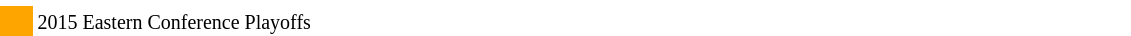<table width=60%>
<tr>
<td style="width: 20px;"></td>
<td bgcolor=#ffffff></td>
</tr>
<tr>
<td bgcolor=orange></td>
<td bgcolor=#ffffff><small>2015 Eastern Conference Playoffs</small></td>
</tr>
</table>
